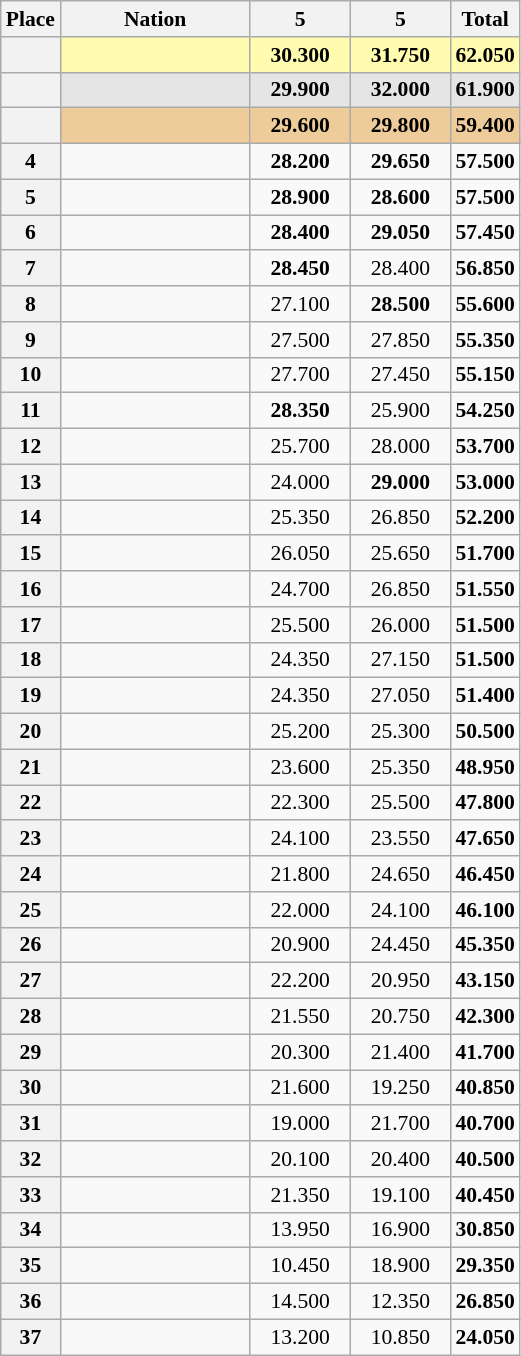<table class="wikitable sortable" style="text-align:center; font-size:90%">
<tr>
<th scope="col" style="width:20px;">Place</th>
<th scope="col" style="width:120px;">Nation</th>
<th scope="col" style="width:60px;">5 </th>
<th scope="col" style="width:60px;">5 </th>
<th scope="col">Total</th>
</tr>
<tr bgcolor=fffcaf>
<th scope="row"></th>
<td style="text-align:left"></td>
<td><strong>30.300</strong></td>
<td><strong>31.750</strong></td>
<td><strong>62.050</strong></td>
</tr>
<tr bgcolor=e5e5e5>
<th scope="row"></th>
<td style="text-align:left"></td>
<td><strong>29.900</strong></td>
<td><strong>32.000</strong></td>
<td><strong>61.900</strong></td>
</tr>
<tr bgcolor=eecc99>
<th scope="row"></th>
<td style="text-align:left"></td>
<td><strong>29.600</strong></td>
<td><strong>29.800</strong></td>
<td><strong>59.400</strong></td>
</tr>
<tr>
<th scope="row">4</th>
<td style="text-align:left"></td>
<td><strong>28.200</strong></td>
<td><strong>29.650</strong></td>
<td><strong>57.500</strong></td>
</tr>
<tr>
<th scope="row">5</th>
<td style="text-align:left"></td>
<td><strong>28.900</strong></td>
<td><strong>28.600</strong></td>
<td><strong>57.500</strong></td>
</tr>
<tr>
<th scope="row">6</th>
<td style="text-align:left"></td>
<td><strong>28.400</strong></td>
<td><strong>29.050</strong></td>
<td><strong>57.450</strong></td>
</tr>
<tr>
<th scope="row">7</th>
<td style="text-align:left"></td>
<td><strong>28.450</strong></td>
<td>28.400</td>
<td><strong>56.850</strong></td>
</tr>
<tr>
<th scope="row">8</th>
<td style="text-align:left"></td>
<td>27.100</td>
<td><strong>28.500</strong></td>
<td><strong>55.600</strong></td>
</tr>
<tr>
<th scope="row">9</th>
<td style="text-align:left"></td>
<td>27.500</td>
<td>27.850</td>
<td><strong>55.350</strong></td>
</tr>
<tr>
<th scope="row">10</th>
<td style="text-align:left"></td>
<td>27.700</td>
<td>27.450</td>
<td><strong>55.150</strong></td>
</tr>
<tr>
<th scope="row">11</th>
<td style="text-align:left"></td>
<td><strong>28.350</strong></td>
<td>25.900</td>
<td><strong>54.250</strong></td>
</tr>
<tr>
<th scope="row">12</th>
<td style="text-align:left"></td>
<td>25.700</td>
<td>28.000</td>
<td><strong>53.700</strong></td>
</tr>
<tr>
<th scope="row">13</th>
<td style="text-align:left"></td>
<td>24.000</td>
<td><strong>29.000</strong></td>
<td><strong>53.000</strong></td>
</tr>
<tr>
<th scope="row">14</th>
<td style="text-align:left"></td>
<td>25.350</td>
<td>26.850</td>
<td><strong>52.200</strong></td>
</tr>
<tr>
<th scope="row">15</th>
<td style="text-align:left"></td>
<td>26.050</td>
<td>25.650</td>
<td><strong>51.700</strong></td>
</tr>
<tr>
<th scope="row">16</th>
<td style="text-align:left"></td>
<td>24.700</td>
<td>26.850</td>
<td><strong>51.550</strong></td>
</tr>
<tr>
<th scope="row">17</th>
<td style="text-align:left"></td>
<td>25.500</td>
<td>26.000</td>
<td><strong>51.500</strong></td>
</tr>
<tr>
<th scope="row">18</th>
<td style="text-align:left"></td>
<td>24.350</td>
<td>27.150</td>
<td><strong>51.500</strong></td>
</tr>
<tr>
<th scope="row">19</th>
<td style="text-align:left"></td>
<td>24.350</td>
<td>27.050</td>
<td><strong>51.400</strong></td>
</tr>
<tr>
<th scope="row">20</th>
<td style="text-align:left"></td>
<td>25.200</td>
<td>25.300</td>
<td><strong>50.500</strong></td>
</tr>
<tr>
<th scope="row">21</th>
<td style="text-align:left"></td>
<td>23.600</td>
<td>25.350</td>
<td><strong>48.950</strong></td>
</tr>
<tr>
<th scope="row">22</th>
<td style="text-align:left"></td>
<td>22.300</td>
<td>25.500</td>
<td><strong>47.800</strong></td>
</tr>
<tr>
<th scope="row">23</th>
<td style="text-align:left"></td>
<td>24.100</td>
<td>23.550</td>
<td><strong>47.650</strong></td>
</tr>
<tr>
<th scope="row">24</th>
<td style="text-align:left"></td>
<td>21.800</td>
<td>24.650</td>
<td><strong>46.450</strong></td>
</tr>
<tr>
<th scope="row">25</th>
<td style="text-align:left"></td>
<td>22.000</td>
<td>24.100</td>
<td><strong>46.100</strong></td>
</tr>
<tr>
<th scope="row">26</th>
<td style="text-align:left"></td>
<td>20.900</td>
<td>24.450</td>
<td><strong>45.350</strong></td>
</tr>
<tr>
<th scope="row">27</th>
<td style="text-align:left"></td>
<td>22.200</td>
<td>20.950</td>
<td><strong>43.150</strong></td>
</tr>
<tr>
<th scope="row">28</th>
<td style="text-align:left"></td>
<td>21.550</td>
<td>20.750</td>
<td><strong>42.300</strong></td>
</tr>
<tr>
<th scope="row">29</th>
<td style="text-align:left"></td>
<td>20.300</td>
<td>21.400</td>
<td><strong>41.700</strong></td>
</tr>
<tr>
<th scope="row">30</th>
<td style="text-align:left"></td>
<td>21.600</td>
<td>19.250</td>
<td><strong>40.850</strong></td>
</tr>
<tr>
<th scope="row">31</th>
<td style="text-align:left"></td>
<td>19.000</td>
<td>21.700</td>
<td><strong>40.700</strong></td>
</tr>
<tr>
<th scope="row">32</th>
<td style="text-align:left"></td>
<td>20.100</td>
<td>20.400</td>
<td><strong>40.500</strong></td>
</tr>
<tr>
<th scope="row">33</th>
<td style="text-align:left"></td>
<td>21.350</td>
<td>19.100</td>
<td><strong>40.450</strong></td>
</tr>
<tr>
<th scope="row">34</th>
<td style="text-align:left"></td>
<td>13.950</td>
<td>16.900</td>
<td><strong>30.850</strong></td>
</tr>
<tr>
<th scope="row">35</th>
<td style="text-align:left"></td>
<td>10.450</td>
<td>18.900</td>
<td><strong>29.350</strong></td>
</tr>
<tr>
<th scope="row">36</th>
<td style="text-align:left"></td>
<td>14.500</td>
<td>12.350</td>
<td><strong>26.850</strong></td>
</tr>
<tr>
<th scope="row">37</th>
<td style="text-align:left"></td>
<td>13.200</td>
<td>10.850</td>
<td><strong>24.050</strong></td>
</tr>
</table>
